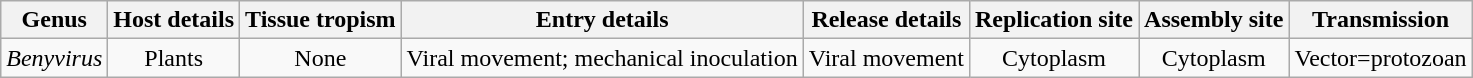<table class="wikitable sortable" style="text-align:center">
<tr>
<th>Genus</th>
<th>Host details</th>
<th>Tissue tropism</th>
<th>Entry details</th>
<th>Release details</th>
<th>Replication site</th>
<th>Assembly site</th>
<th>Transmission</th>
</tr>
<tr>
<td><em>Benyvirus</em></td>
<td>Plants</td>
<td>None</td>
<td>Viral movement; mechanical inoculation</td>
<td>Viral movement</td>
<td>Cytoplasm</td>
<td>Cytoplasm</td>
<td>Vector=protozoan</td>
</tr>
</table>
